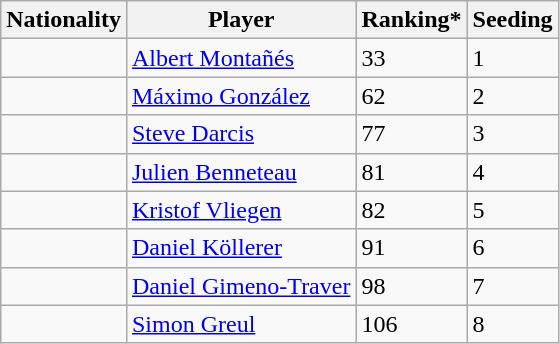<table class="wikitable" border="1">
<tr>
<th>Nationality</th>
<th>Player</th>
<th>Ranking*</th>
<th>Seeding</th>
</tr>
<tr>
<td></td>
<td><a href='#'>Albert Montañés</a></td>
<td>33</td>
<td>1</td>
</tr>
<tr>
<td></td>
<td><a href='#'>Máximo González</a></td>
<td>62</td>
<td>2</td>
</tr>
<tr>
<td></td>
<td><a href='#'>Steve Darcis</a></td>
<td>77</td>
<td>3</td>
</tr>
<tr>
<td></td>
<td><a href='#'>Julien Benneteau</a></td>
<td>81</td>
<td>4</td>
</tr>
<tr>
<td></td>
<td><a href='#'>Kristof Vliegen</a></td>
<td>82</td>
<td>5</td>
</tr>
<tr>
<td></td>
<td><a href='#'>Daniel Köllerer</a></td>
<td>91</td>
<td>6</td>
</tr>
<tr>
<td></td>
<td><a href='#'>Daniel Gimeno-Traver</a></td>
<td>98</td>
<td>7</td>
</tr>
<tr>
<td></td>
<td><a href='#'>Simon Greul</a></td>
<td>106</td>
<td>8</td>
</tr>
</table>
